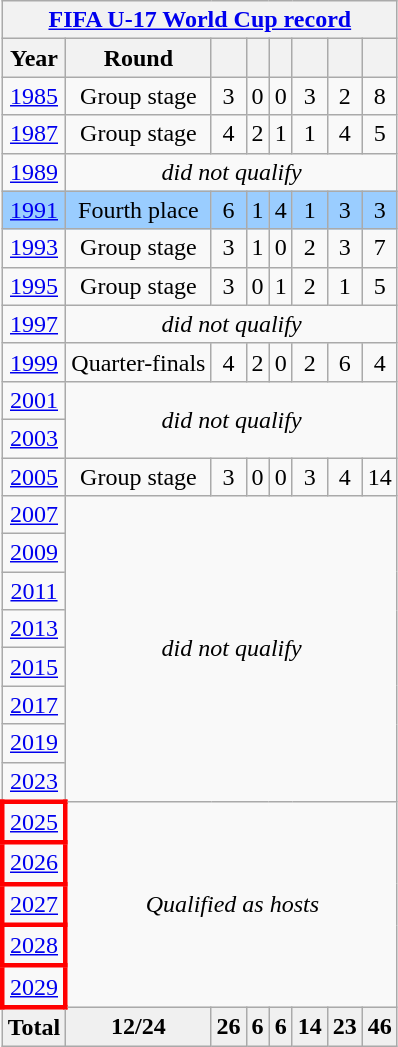<table class="wikitable" style="text-align: center;">
<tr>
<th colspan=9><a href='#'>FIFA U-17 World Cup record</a></th>
</tr>
<tr>
<th>Year</th>
<th>Round</th>
<th></th>
<th></th>
<th></th>
<th></th>
<th></th>
<th></th>
</tr>
<tr>
<td> <a href='#'>1985</a></td>
<td>Group stage</td>
<td>3</td>
<td>0</td>
<td>0</td>
<td>3</td>
<td>2</td>
<td>8</td>
</tr>
<tr>
<td> <a href='#'>1987</a></td>
<td>Group stage</td>
<td>4</td>
<td>2</td>
<td>1</td>
<td>1</td>
<td>4</td>
<td>5</td>
</tr>
<tr>
<td> <a href='#'>1989</a></td>
<td colspan=7><em>did not qualify</em></td>
</tr>
<tr style="background:#9acdff;">
<td> <a href='#'>1991</a></td>
<td>Fourth place</td>
<td>6</td>
<td>1</td>
<td>4</td>
<td>1</td>
<td>3</td>
<td>3</td>
</tr>
<tr>
<td> <a href='#'>1993</a></td>
<td>Group stage</td>
<td>3</td>
<td>1</td>
<td>0</td>
<td>2</td>
<td>3</td>
<td>7</td>
</tr>
<tr>
<td> <a href='#'>1995</a></td>
<td>Group stage</td>
<td>3</td>
<td>0</td>
<td>1</td>
<td>2</td>
<td>1</td>
<td>5</td>
</tr>
<tr>
<td> <a href='#'>1997</a></td>
<td colspan=7><em>did not qualify</em></td>
</tr>
<tr>
<td> <a href='#'>1999</a></td>
<td>Quarter-finals</td>
<td>4</td>
<td>2</td>
<td>0</td>
<td>2</td>
<td>6</td>
<td>4</td>
</tr>
<tr>
<td> <a href='#'>2001</a></td>
<td rowspan=2 colspan=7><em>did not qualify</em></td>
</tr>
<tr>
<td> <a href='#'>2003</a></td>
</tr>
<tr>
<td> <a href='#'>2005</a></td>
<td>Group stage</td>
<td>3</td>
<td>0</td>
<td>0</td>
<td>3</td>
<td>4</td>
<td>14</td>
</tr>
<tr>
<td> <a href='#'>2007</a></td>
<td rowspan=8 colspan=7><em>did not qualify</em></td>
</tr>
<tr>
<td> <a href='#'>2009</a></td>
</tr>
<tr>
<td> <a href='#'>2011</a></td>
</tr>
<tr>
<td> <a href='#'>2013</a></td>
</tr>
<tr>
<td> <a href='#'>2015</a></td>
</tr>
<tr>
<td> <a href='#'>2017</a></td>
</tr>
<tr>
<td> <a href='#'>2019</a></td>
</tr>
<tr>
<td> <a href='#'>2023</a></td>
</tr>
<tr>
<td style="border: 3px solid red"> <a href='#'>2025</a></td>
<td colspan=7 rowspan=5><em>Qualified as hosts</em></td>
</tr>
<tr>
<td style="border: 3px solid red"> <a href='#'>2026</a></td>
</tr>
<tr>
<td style="border: 3px solid red"> <a href='#'>2027</a></td>
</tr>
<tr>
<td style="border: 3px solid red"> <a href='#'>2028</a></td>
</tr>
<tr>
<td style="border: 3px solid red"> <a href='#'>2029</a></td>
</tr>
<tr style="background:#f0f0f0;font-weight:bold;">
<td>Total</td>
<td>12/24</td>
<td>26</td>
<td>6</td>
<td>6</td>
<td>14</td>
<td>23</td>
<td>46</td>
</tr>
</table>
